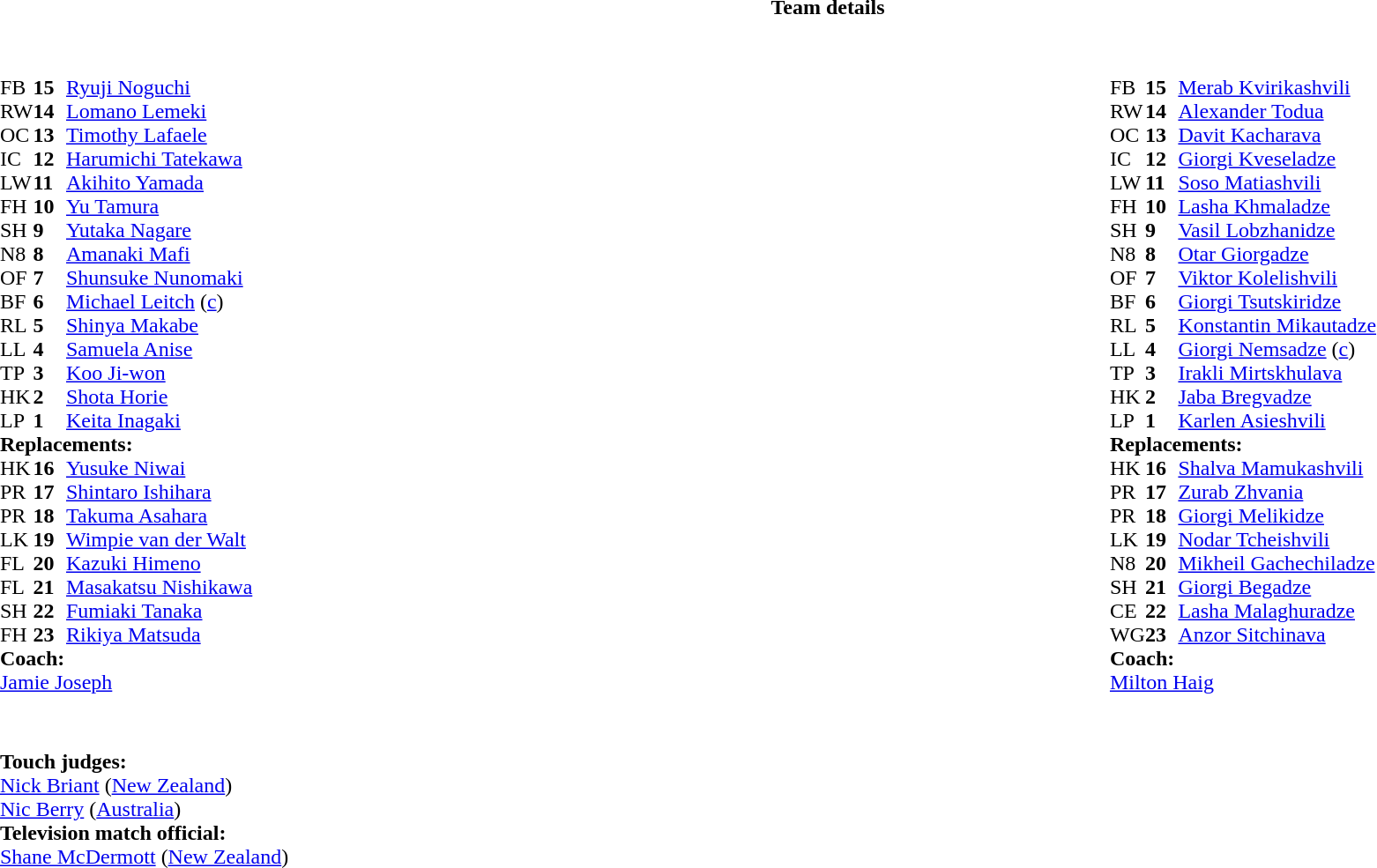<table border="0" style="width:100%;" class="collapsible collapsed">
<tr>
<th>Team details</th>
</tr>
<tr>
<td><br><table style="width:100%;">
<tr>
<td style="vertical-align:top; width:50%;"><br><table style="font-size: 100%" cellspacing="0" cellpadding="0">
<tr>
<th width="25"></th>
<th width="25"></th>
</tr>
<tr>
<td>FB</td>
<td><strong>15</strong></td>
<td><a href='#'>Ryuji Noguchi</a></td>
</tr>
<tr>
<td>RW</td>
<td><strong>14</strong></td>
<td><a href='#'>Lomano Lemeki</a></td>
<td></td>
<td colspan=2></td>
</tr>
<tr>
<td>OC</td>
<td><strong>13</strong></td>
<td><a href='#'>Timothy Lafaele</a></td>
<td></td>
<td></td>
<td></td>
<td></td>
<td></td>
</tr>
<tr>
<td>IC</td>
<td><strong>12</strong></td>
<td><a href='#'>Harumichi Tatekawa</a></td>
</tr>
<tr>
<td>LW</td>
<td><strong>11</strong></td>
<td><a href='#'>Akihito Yamada</a></td>
</tr>
<tr>
<td>FH</td>
<td><strong>10</strong></td>
<td><a href='#'>Yu Tamura</a></td>
<td></td>
<td></td>
<td></td>
<td colspan=2></td>
</tr>
<tr>
<td>SH</td>
<td><strong>9</strong></td>
<td><a href='#'>Yutaka Nagare</a></td>
<td></td>
<td></td>
</tr>
<tr>
<td>N8</td>
<td><strong>8</strong></td>
<td><a href='#'>Amanaki Mafi</a></td>
<td></td>
<td></td>
</tr>
<tr>
<td>OF</td>
<td><strong>7</strong></td>
<td><a href='#'>Shunsuke Nunomaki</a></td>
<td></td>
<td></td>
</tr>
<tr>
<td>BF</td>
<td><strong>6</strong></td>
<td><a href='#'>Michael Leitch</a> (<a href='#'>c</a>)</td>
</tr>
<tr>
<td>RL</td>
<td><strong>5</strong></td>
<td><a href='#'>Shinya Makabe</a></td>
<td></td>
<td></td>
</tr>
<tr>
<td>LL</td>
<td><strong>4</strong></td>
<td><a href='#'>Samuela Anise</a></td>
</tr>
<tr>
<td>TP</td>
<td><strong>3</strong></td>
<td><a href='#'>Koo Ji-won</a></td>
<td></td>
<td></td>
</tr>
<tr>
<td>HK</td>
<td><strong>2</strong></td>
<td><a href='#'>Shota Horie</a></td>
<td></td>
<td></td>
</tr>
<tr>
<td>LP</td>
<td><strong>1</strong></td>
<td><a href='#'>Keita Inagaki</a></td>
<td></td>
<td></td>
</tr>
<tr>
<td colspan="3"><strong>Replacements:</strong></td>
</tr>
<tr>
<td>HK</td>
<td><strong>16</strong></td>
<td><a href='#'>Yusuke Niwai</a></td>
<td></td>
<td></td>
</tr>
<tr>
<td>PR</td>
<td><strong>17</strong></td>
<td><a href='#'>Shintaro Ishihara</a></td>
<td></td>
<td></td>
</tr>
<tr>
<td>PR</td>
<td><strong>18</strong></td>
<td><a href='#'>Takuma Asahara</a></td>
<td></td>
<td></td>
</tr>
<tr>
<td>LK</td>
<td><strong>19</strong></td>
<td><a href='#'>Wimpie van der Walt</a></td>
<td></td>
<td></td>
</tr>
<tr>
<td>FL</td>
<td><strong>20</strong></td>
<td><a href='#'>Kazuki Himeno</a></td>
<td></td>
<td></td>
</tr>
<tr>
<td>FL</td>
<td><strong>21</strong></td>
<td><a href='#'>Masakatsu Nishikawa</a></td>
<td></td>
<td></td>
</tr>
<tr>
<td>SH</td>
<td><strong>22</strong></td>
<td><a href='#'>Fumiaki Tanaka</a></td>
<td></td>
<td></td>
</tr>
<tr>
<td>FH</td>
<td><strong>23</strong></td>
<td><a href='#'>Rikiya Matsuda</a></td>
<td></td>
<td></td>
<td></td>
<td></td>
</tr>
<tr>
<td colspan="3"><strong>Coach:</strong></td>
</tr>
<tr>
<td colspan="4"> <a href='#'>Jamie Joseph</a></td>
</tr>
</table>
</td>
<td style="vertical-align:top; width:50%;"><br><table cellspacing="0" cellpadding="0" style="font-size:100%; margin:auto;">
<tr>
<th width="25"></th>
<th width="25"></th>
</tr>
<tr>
<td>FB</td>
<td><strong>15</strong></td>
<td><a href='#'>Merab Kvirikashvili</a></td>
</tr>
<tr>
<td>RW</td>
<td><strong>14</strong></td>
<td><a href='#'>Alexander Todua</a></td>
</tr>
<tr>
<td>OC</td>
<td><strong>13</strong></td>
<td><a href='#'>Davit Kacharava</a></td>
</tr>
<tr>
<td>IC</td>
<td><strong>12</strong></td>
<td><a href='#'>Giorgi Kveseladze</a></td>
<td></td>
<td></td>
</tr>
<tr>
<td>LW</td>
<td><strong>11</strong></td>
<td><a href='#'>Soso Matiashvili</a></td>
</tr>
<tr>
<td>FH</td>
<td><strong>10</strong></td>
<td><a href='#'>Lasha Khmaladze</a></td>
</tr>
<tr>
<td>SH</td>
<td><strong>9</strong></td>
<td><a href='#'>Vasil Lobzhanidze</a></td>
<td></td>
<td></td>
</tr>
<tr>
<td>N8</td>
<td><strong>8</strong></td>
<td><a href='#'>Otar Giorgadze</a></td>
</tr>
<tr>
<td>OF</td>
<td><strong>7</strong></td>
<td><a href='#'>Viktor Kolelishvili</a></td>
<td></td>
</tr>
<tr>
<td>BF</td>
<td><strong>6</strong></td>
<td><a href='#'>Giorgi Tsutskiridze</a></td>
<td></td>
<td></td>
</tr>
<tr>
<td>RL</td>
<td><strong>5</strong></td>
<td><a href='#'>Konstantin Mikautadze</a></td>
<td></td>
<td></td>
</tr>
<tr>
<td>LL</td>
<td><strong>4</strong></td>
<td><a href='#'>Giorgi Nemsadze</a> (<a href='#'>c</a>)</td>
<td></td>
<td></td>
</tr>
<tr>
<td>TP</td>
<td><strong>3</strong></td>
<td><a href='#'>Irakli Mirtskhulava</a></td>
<td></td>
<td></td>
</tr>
<tr>
<td>HK</td>
<td><strong>2</strong></td>
<td><a href='#'>Jaba Bregvadze</a></td>
<td></td>
<td></td>
</tr>
<tr>
<td>LP</td>
<td><strong>1</strong></td>
<td><a href='#'>Karlen Asieshvili</a></td>
<td></td>
<td></td>
</tr>
<tr>
<td colspan="3"><strong>Replacements:</strong></td>
</tr>
<tr>
<td>HK</td>
<td><strong>16</strong></td>
<td><a href='#'>Shalva Mamukashvili</a></td>
<td></td>
<td></td>
</tr>
<tr>
<td>PR</td>
<td><strong>17</strong></td>
<td><a href='#'>Zurab Zhvania</a></td>
<td></td>
<td></td>
</tr>
<tr>
<td>PR</td>
<td><strong>18</strong></td>
<td><a href='#'>Giorgi Melikidze</a></td>
<td></td>
<td></td>
</tr>
<tr>
<td>LK</td>
<td><strong>19</strong></td>
<td><a href='#'>Nodar Tcheishvili</a></td>
<td></td>
<td></td>
</tr>
<tr>
<td>N8</td>
<td><strong>20</strong></td>
<td><a href='#'>Mikheil Gachechiladze</a></td>
<td></td>
<td></td>
</tr>
<tr>
<td>SH</td>
<td><strong>21</strong></td>
<td><a href='#'>Giorgi Begadze</a></td>
<td></td>
<td></td>
</tr>
<tr>
<td>CE</td>
<td><strong>22</strong></td>
<td><a href='#'>Lasha Malaghuradze</a></td>
<td></td>
<td></td>
</tr>
<tr>
<td>WG</td>
<td><strong>23</strong></td>
<td><a href='#'>Anzor Sitchinava</a></td>
<td></td>
<td></td>
</tr>
<tr>
<td colspan="3"><strong>Coach:</strong></td>
</tr>
<tr>
<td colspan="4"> <a href='#'>Milton Haig</a></td>
</tr>
</table>
</td>
</tr>
</table>
<table style="width:100%; font-size:100%;">
<tr>
<td><br><br><strong>Touch judges:</strong>
<br><a href='#'>Nick Briant</a> (<a href='#'>New Zealand</a>)
<br><a href='#'>Nic Berry</a> (<a href='#'>Australia</a>)
<br><strong>Television match official:</strong>
<br><a href='#'>Shane McDermott</a> (<a href='#'>New Zealand</a>)</td>
</tr>
</table>
</td>
</tr>
</table>
